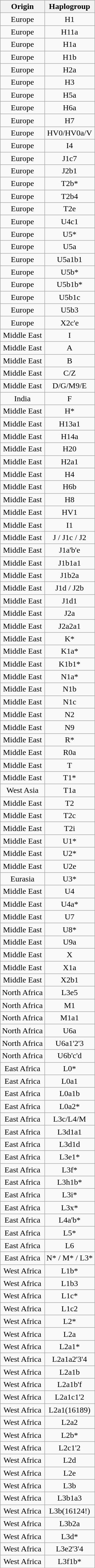<table class="wikitable sortable" style="text-align:center; font-size: 100%;">
<tr>
<th>Origin</th>
<th>Haplogroup</th>
</tr>
<tr>
<td>Europe</td>
<td>H1</td>
</tr>
<tr>
<td>Europe</td>
<td>H11a</td>
</tr>
<tr>
<td>Europe</td>
<td>H1a</td>
</tr>
<tr>
<td>Europe</td>
<td>H1b</td>
</tr>
<tr>
<td>Europe</td>
<td>H2a</td>
</tr>
<tr>
<td>Europe</td>
<td>H3</td>
</tr>
<tr>
<td>Europe</td>
<td>H5a</td>
</tr>
<tr>
<td>Europe</td>
<td>H6a</td>
</tr>
<tr>
<td>Europe</td>
<td>H7</td>
</tr>
<tr>
<td>Europe</td>
<td>HV0/HV0a/V</td>
</tr>
<tr>
<td>Europe</td>
<td>I4</td>
</tr>
<tr>
<td>Europe</td>
<td>J1c7</td>
</tr>
<tr>
<td>Europe</td>
<td>J2b1</td>
</tr>
<tr>
<td>Europe</td>
<td>T2b*</td>
</tr>
<tr>
<td>Europe</td>
<td>T2b4</td>
</tr>
<tr>
<td>Europe</td>
<td>T2e</td>
</tr>
<tr>
<td>Europe</td>
<td>U4c1</td>
</tr>
<tr>
<td>Europe</td>
<td>U5*</td>
</tr>
<tr>
<td>Europe</td>
<td>U5a</td>
</tr>
<tr>
<td>Europe</td>
<td>U5a1b1</td>
</tr>
<tr>
<td>Europe</td>
<td>U5b*</td>
</tr>
<tr>
<td>Europe</td>
<td>U5b1b*</td>
</tr>
<tr>
<td>Europe</td>
<td>U5b1c</td>
</tr>
<tr>
<td>Europe</td>
<td>U5b3</td>
</tr>
<tr>
<td>Europe</td>
<td>X2c'e</td>
</tr>
<tr>
<td>Middle East</td>
<td>I</td>
</tr>
<tr>
<td>Middle East</td>
<td>A</td>
</tr>
<tr>
<td>Middle East</td>
<td>B</td>
</tr>
<tr>
<td>Middle East</td>
<td>C/Z</td>
</tr>
<tr>
<td>Middle East</td>
<td>D/G/M9/E</td>
</tr>
<tr>
<td>India</td>
<td>F</td>
</tr>
<tr>
<td>Middle East</td>
<td>H*</td>
</tr>
<tr>
<td>Middle East</td>
<td>H13a1</td>
</tr>
<tr>
<td>Middle East</td>
<td>H14a</td>
</tr>
<tr>
<td>Middle East</td>
<td>H20</td>
</tr>
<tr>
<td>Middle East</td>
<td>H2a1</td>
</tr>
<tr>
<td>Middle East</td>
<td>H4</td>
</tr>
<tr>
<td>Middle East</td>
<td>H6b</td>
</tr>
<tr>
<td>Middle East</td>
<td>H8</td>
</tr>
<tr>
<td>Middle East</td>
<td>HV1</td>
</tr>
<tr>
<td>Middle East</td>
<td>I1</td>
</tr>
<tr>
<td>Middle East</td>
<td>J / J1c / J2</td>
</tr>
<tr>
<td>Middle East</td>
<td>J1a'b'e</td>
</tr>
<tr>
<td>Middle East</td>
<td>J1b1a1</td>
</tr>
<tr>
<td>Middle East</td>
<td>J1b2a</td>
</tr>
<tr>
<td>Middle East</td>
<td>J1d / J2b</td>
</tr>
<tr>
<td>Middle East</td>
<td>J1d1</td>
</tr>
<tr>
<td>Middle East</td>
<td>J2a</td>
</tr>
<tr>
<td>Middle East</td>
<td>J2a2a1</td>
</tr>
<tr>
<td>Middle East</td>
<td>K*</td>
</tr>
<tr>
<td>Middle East</td>
<td>K1a*</td>
</tr>
<tr>
<td>Middle East</td>
<td>K1b1*</td>
</tr>
<tr>
<td>Middle East</td>
<td>N1a*</td>
</tr>
<tr>
<td>Middle East</td>
<td>N1b</td>
</tr>
<tr>
<td>Middle East</td>
<td>N1c</td>
</tr>
<tr>
<td>Middle East</td>
<td>N2</td>
</tr>
<tr>
<td>Middle East</td>
<td>N9</td>
</tr>
<tr>
<td>Middle East</td>
<td>R*</td>
</tr>
<tr>
<td>Middle East</td>
<td>R0a</td>
</tr>
<tr>
<td>Middle East</td>
<td>T</td>
</tr>
<tr>
<td>Middle East</td>
<td>T1*</td>
</tr>
<tr>
<td>West Asia</td>
<td>T1a</td>
</tr>
<tr>
<td>Middle East</td>
<td>T2</td>
</tr>
<tr>
<td>Middle East</td>
<td>T2c</td>
</tr>
<tr>
<td>Middle East</td>
<td>T2i</td>
</tr>
<tr>
<td>Middle East</td>
<td>U1*</td>
</tr>
<tr>
<td>Middle East</td>
<td>U2*</td>
</tr>
<tr>
<td>Middle East</td>
<td>U2e</td>
</tr>
<tr>
<td>Eurasia</td>
<td>U3*</td>
</tr>
<tr>
<td>Middle East</td>
<td>U4</td>
</tr>
<tr>
<td>Middle East</td>
<td>U4a*</td>
</tr>
<tr>
<td>Middle East</td>
<td>U7</td>
</tr>
<tr>
<td>Middle East</td>
<td>U8*</td>
</tr>
<tr>
<td>Middle East</td>
<td>U9a</td>
</tr>
<tr>
<td>Middle East</td>
<td>X</td>
</tr>
<tr>
<td>Middle East</td>
<td>X1a</td>
</tr>
<tr>
<td>Middle East</td>
<td>X2b1</td>
</tr>
<tr>
<td>North Africa</td>
<td>L3e5</td>
</tr>
<tr>
<td>North Africa</td>
<td>M1</td>
</tr>
<tr>
<td>North Africa</td>
<td>M1a1</td>
</tr>
<tr>
<td>North Africa</td>
<td>U6a</td>
</tr>
<tr>
<td>North Africa</td>
<td>U6a1'2'3</td>
</tr>
<tr>
<td>North Africa</td>
<td>U6b'c'd</td>
</tr>
<tr>
<td>East Africa</td>
<td>L0*</td>
</tr>
<tr>
<td>East Africa</td>
<td>L0a1</td>
</tr>
<tr>
<td>East Africa</td>
<td>L0a1b</td>
</tr>
<tr>
<td>East Africa</td>
<td>L0a2*</td>
</tr>
<tr>
<td>East Africa</td>
<td>L3c/L4/M</td>
</tr>
<tr>
<td>East Africa</td>
<td>L3d1a1</td>
</tr>
<tr>
<td>East Africa</td>
<td>L3d1d</td>
</tr>
<tr>
<td>East Africa</td>
<td>L3e1*</td>
</tr>
<tr>
<td>East Africa</td>
<td>L3f*</td>
</tr>
<tr>
<td>East Africa</td>
<td>L3h1b*</td>
</tr>
<tr>
<td>East Africa</td>
<td>L3i*</td>
</tr>
<tr>
<td>East Africa</td>
<td>L3x*</td>
</tr>
<tr>
<td>East Africa</td>
<td>L4a'b*</td>
</tr>
<tr>
<td>East Africa</td>
<td>L5*</td>
</tr>
<tr>
<td>East Africa</td>
<td>L6</td>
</tr>
<tr>
<td>East Africa</td>
<td>N* / M* / L3*</td>
</tr>
<tr>
<td>West Africa</td>
<td>L1b*</td>
</tr>
<tr>
<td>West Africa</td>
<td>L1b3</td>
</tr>
<tr>
<td>West Africa</td>
<td>L1c*</td>
</tr>
<tr>
<td>West Africa</td>
<td>L1c2</td>
</tr>
<tr>
<td>West Africa</td>
<td>L2*</td>
</tr>
<tr>
<td>West Africa</td>
<td>L2a</td>
</tr>
<tr>
<td>West Africa</td>
<td>L2a1*</td>
</tr>
<tr>
<td>West Africa</td>
<td>L2a1a2'3'4</td>
</tr>
<tr>
<td>West Africa</td>
<td>L2a1b</td>
</tr>
<tr>
<td>West Africa</td>
<td>L2a1b'f</td>
</tr>
<tr>
<td>West Africa</td>
<td>L2a1c1'2</td>
</tr>
<tr>
<td>West Africa</td>
<td>L2a1(16189)</td>
</tr>
<tr>
<td>West Africa</td>
<td>L2a2</td>
</tr>
<tr>
<td>West Africa</td>
<td>L2b*</td>
</tr>
<tr>
<td>West Africa</td>
<td>L2c1'2</td>
</tr>
<tr>
<td>West Africa</td>
<td>L2d</td>
</tr>
<tr>
<td>West Africa</td>
<td>L2e</td>
</tr>
<tr>
<td>West Africa</td>
<td>L3b</td>
</tr>
<tr>
<td>West Africa</td>
<td>L3b1a3</td>
</tr>
<tr>
<td>West Africa</td>
<td>L3b(16124!)</td>
</tr>
<tr>
<td>West Africa</td>
<td>L3b2a</td>
</tr>
<tr>
<td>West Africa</td>
<td>L3d*</td>
</tr>
<tr>
<td>West Africa</td>
<td>L3e2'3'4</td>
</tr>
<tr>
<td>West Africa</td>
<td>L3f1b*</td>
</tr>
<tr>
</tr>
</table>
